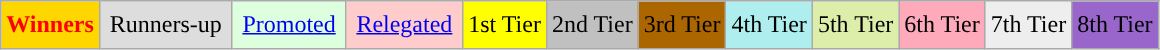<table class="wikitable">
<tr>
<td style="color:Red;background-color:Gold"><strong>Winners</strong></td>
<td style="background-color:#DDD;padding:0.4em">Runners-up</td>
<td style="background-color:#DFD;padding:0.4em"><a href='#'>Promoted</a></td>
<td style="background-color:#FCC;padding:0.4em"><a href='#'>Relegated</a></td>
<td style="background-color:#FFFF00;">1st Tier</td>
<td style="background-color:Silver">2nd Tier</td>
<td style="background-color:#ac6600">3rd Tier</td>
<td style="background-color:#AFEEEE">4th Tier</td>
<td style="background-color:#DEA">5th Tier</td>
<td style="background-color:#FAB">6th Tier</td>
<td style="background-color:#EEE">7th Tier</td>
<td style="background-color:#9966CC">8th Tier</td>
</tr>
</table>
